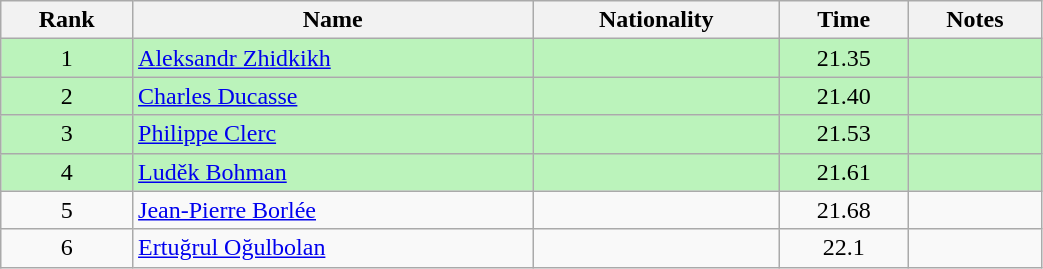<table class="wikitable sortable" style="text-align:center;width: 55%">
<tr>
<th>Rank</th>
<th>Name</th>
<th>Nationality</th>
<th>Time</th>
<th>Notes</th>
</tr>
<tr bgcolor=bbf3bb>
<td>1</td>
<td align=left><a href='#'>Aleksandr Zhidkikh</a></td>
<td align=left></td>
<td>21.35</td>
<td></td>
</tr>
<tr bgcolor=bbf3bb>
<td>2</td>
<td align=left><a href='#'>Charles Ducasse</a></td>
<td align=left></td>
<td>21.40</td>
<td></td>
</tr>
<tr bgcolor=bbf3bb>
<td>3</td>
<td align=left><a href='#'>Philippe Clerc</a></td>
<td align=left></td>
<td>21.53</td>
<td></td>
</tr>
<tr bgcolor=bbf3bb>
<td>4</td>
<td align=left><a href='#'>Luděk Bohman</a></td>
<td align=left></td>
<td>21.61</td>
<td></td>
</tr>
<tr>
<td>5</td>
<td align=left><a href='#'>Jean-Pierre Borlée</a></td>
<td align=left></td>
<td>21.68</td>
<td></td>
</tr>
<tr>
<td>6</td>
<td align=left><a href='#'>Ertuğrul Oğulbolan</a></td>
<td align=left></td>
<td>22.1</td>
<td></td>
</tr>
</table>
